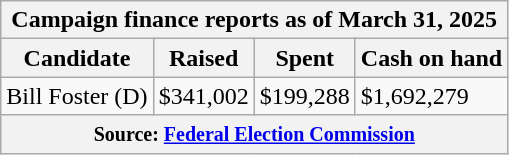<table class="wikitable sortable">
<tr>
<th colspan=4>Campaign finance reports as of March 31, 2025</th>
</tr>
<tr style="text-align:center;">
<th>Candidate</th>
<th>Raised</th>
<th>Spent</th>
<th>Cash on hand</th>
</tr>
<tr>
<td>Bill Foster (D)</td>
<td>$341,002</td>
<td>$199,288</td>
<td>$1,692,279</td>
</tr>
<tr>
<th colspan="4"><small>Source: <a href='#'>Federal Election Commission</a></small></th>
</tr>
</table>
